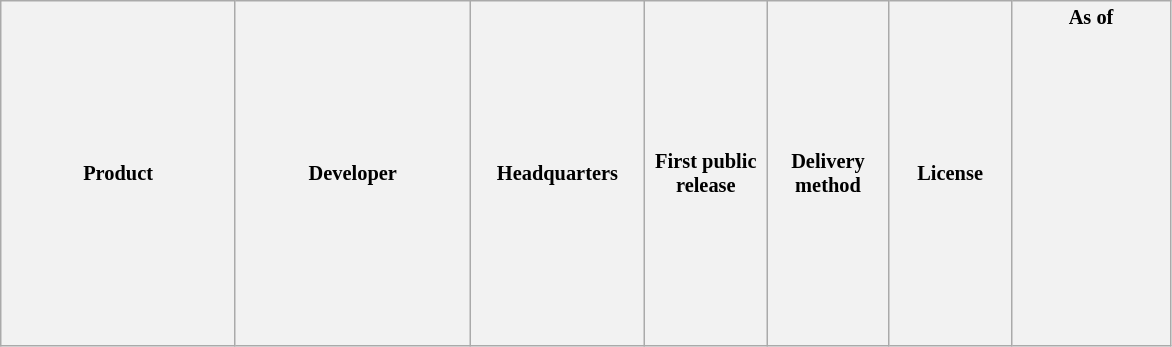<table class="wikitable sortable" summary="General overview of each survey product's developer, licensing, pricing, and so forth." style="text-align: center; font-size: 85%;">
<tr>
<th scope="col" width="150px">Product</th>
<th scope="col" width="150px">Developer</th>
<th scope="col" width="110px">Headquarters</th>
<th scope="col" width="75px">First public release</th>
<th scope="col" width="75px">Delivery method</th>
<th scope="col" width="75px">License</th>
<th scope="col" width="100px">As of<br><br><br><br><br><br><br><br><br><br><br><br><br><br></th>
</tr>
</table>
